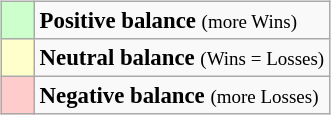<table class="wikitable" style="float:right; font-size:95%">
<tr>
<td style="background:#ccffcc;">    </td>
<td><strong>Positive balance</strong> <small>(more Wins)</small></td>
</tr>
<tr>
<td style="background:#ffffcc;">    </td>
<td><strong>Neutral balance</strong> <small>(Wins = Losses)</small></td>
</tr>
<tr>
<td style="background:#ffcccc;">    </td>
<td><strong>Negative balance</strong> <small>(more Losses)</small></td>
</tr>
</table>
